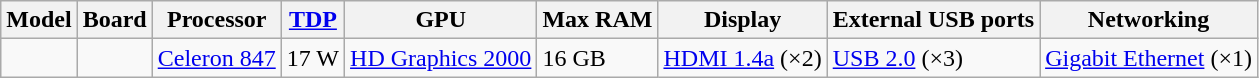<table class="wikitable">
<tr>
<th>Model</th>
<th>Board</th>
<th>Processor</th>
<th><a href='#'>TDP</a></th>
<th>GPU</th>
<th>Max RAM</th>
<th>Display</th>
<th>External USB ports</th>
<th>Networking</th>
</tr>
<tr>
<td></td>
<td></td>
<td><a href='#'>Celeron 847</a></td>
<td>17 W</td>
<td><a href='#'>HD Graphics 2000</a></td>
<td>16 GB</td>
<td><a href='#'>HDMI 1.4a</a> (×2)</td>
<td><a href='#'>USB 2.0</a> (×3)</td>
<td><a href='#'>Gigabit Ethernet</a> (×1)</td>
</tr>
</table>
